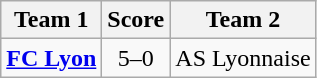<table class="wikitable" style="text-align: center">
<tr>
<th>Team 1</th>
<th>Score</th>
<th>Team 2</th>
</tr>
<tr>
<td><strong><a href='#'>FC Lyon</a></strong></td>
<td>5–0</td>
<td>AS Lyonnaise</td>
</tr>
</table>
